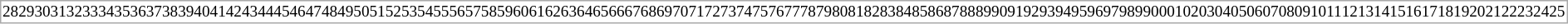<table Cellpadding="0" CellSpacing="0" border="0" style="font-size:100%; border:1px solid #aaaaaa; padding:1px;">
<tr valign="bottom">
<td></td>
<td></td>
<td></td>
<td></td>
<td></td>
<td></td>
<td></td>
<td></td>
<td></td>
<td></td>
<td></td>
<td></td>
<td></td>
<td></td>
<td></td>
<td></td>
<td></td>
<td></td>
<td></td>
<td></td>
<td></td>
<td></td>
<td></td>
<td></td>
<td></td>
<td></td>
<td></td>
<td></td>
<td></td>
<td></td>
<td></td>
<td></td>
<td></td>
<td></td>
<td></td>
<td></td>
<td></td>
<td></td>
<td></td>
<td></td>
<td></td>
<td></td>
<td></td>
<td></td>
<td></td>
<td></td>
<td></td>
<td></td>
<td></td>
<td></td>
<td></td>
<td></td>
<td></td>
<td></td>
<td></td>
<td></td>
<td></td>
<td></td>
<td></td>
<td></td>
<td></td>
<td></td>
<td></td>
<td></td>
<td></td>
<td></td>
<td></td>
<td></td>
<td></td>
<td></td>
<td></td>
<td></td>
<td></td>
<td></td>
<td></td>
<td></td>
<td></td>
<td></td>
<td></td>
<td></td>
<td></td>
<td></td>
<td></td>
<td></td>
<td></td>
<td></td>
<td></td>
<td></td>
<td></td>
<td></td>
<td></td>
<td></td>
<td></td>
<td></td>
<td></td>
<td></td>
<td></td>
<td></td>
</tr>
<tr align=center style="font-size:80%;">
<td>28</td>
<td>29</td>
<td>30</td>
<td>31</td>
<td>32</td>
<td>33</td>
<td>34</td>
<td>35</td>
<td>36</td>
<td>37</td>
<td>38</td>
<td>39</td>
<td>40</td>
<td>41</td>
<td>42</td>
<td>43</td>
<td>44</td>
<td>45</td>
<td>46</td>
<td>47</td>
<td>48</td>
<td>49</td>
<td>50</td>
<td>51</td>
<td>52</td>
<td>53</td>
<td>54</td>
<td>55</td>
<td>56</td>
<td>57</td>
<td>58</td>
<td>59</td>
<td>60</td>
<td>61</td>
<td>62</td>
<td>63</td>
<td>64</td>
<td>65</td>
<td>66</td>
<td>67</td>
<td>68</td>
<td>69</td>
<td>70</td>
<td>71</td>
<td>72</td>
<td>73</td>
<td>74</td>
<td>75</td>
<td>76</td>
<td>77</td>
<td>78</td>
<td>79</td>
<td>80</td>
<td>81</td>
<td>82</td>
<td>83</td>
<td>84</td>
<td>85</td>
<td>86</td>
<td>87</td>
<td>88</td>
<td>89</td>
<td>90</td>
<td>91</td>
<td>92</td>
<td>93</td>
<td>94</td>
<td>95</td>
<td>96</td>
<td>97</td>
<td>98</td>
<td>99</td>
<td>00</td>
<td>01</td>
<td>02</td>
<td>03</td>
<td>04</td>
<td>05</td>
<td>06</td>
<td>07</td>
<td>08</td>
<td>09</td>
<td>10</td>
<td>11</td>
<td>12</td>
<td>13</td>
<td>14</td>
<td>15</td>
<td>16</td>
<td>17</td>
<td>18</td>
<td>19</td>
<td>20</td>
<td>21</td>
<td>22</td>
<td>23</td>
<td>24</td>
<td>25</td>
</tr>
</table>
